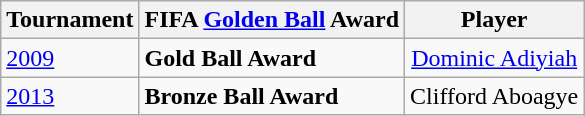<table class="wikitable">
<tr>
<th>Tournament</th>
<th>FIFA <a href='#'>Golden Ball</a> Award</th>
<th>Player</th>
</tr>
<tr>
<td> <a href='#'>2009</a></td>
<td><strong>Gold Ball Award</strong></td>
<td align=center> <a href='#'>Dominic Adiyiah</a></td>
</tr>
<tr>
<td> <a href='#'>2013</a></td>
<td><strong>Bronze Ball Award</strong></td>
<td align=center> Clifford Aboagye</td>
</tr>
</table>
